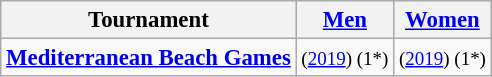<table class=wikitable style="font-size: 95%;">
<tr>
<th>Tournament</th>
<th><a href='#'>Men</a></th>
<th><a href='#'>Women</a></th>
</tr>
<tr>
<td><strong><a href='#'>Mediterranean Beach Games</a></strong></td>
<td> <small>(<a href='#'>2019</a>) (1*)</small></td>
<td> <small>(<a href='#'>2019</a>) (1*)</small></td>
</tr>
</table>
